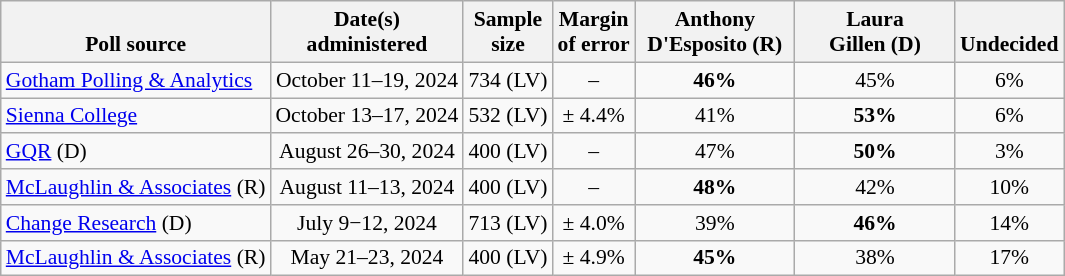<table class="wikitable" style="font-size:90%;text-align:center;">
<tr style="vertical-align:bottom">
<th>Poll source</th>
<th>Date(s)<br>administered</th>
<th>Sample<br>size</th>
<th>Margin<br>of error</th>
<th style="width:100px;">Anthony<br>D'Esposito (R)</th>
<th style="width:100px;">Laura<br>Gillen (D)</th>
<th>Undecided</th>
</tr>
<tr>
<td style="text-align:left;"><a href='#'>Gotham Polling & Analytics</a></td>
<td data-sort-value="2024-10-25">October 11–19, 2024</td>
<td>734 (LV)</td>
<td>–</td>
<td><strong>46%</strong></td>
<td>45%</td>
<td>6%</td>
</tr>
<tr>
<td style="text-align:left;"><a href='#'>Sienna College</a></td>
<td data-sort-value="2024-10-22">October 13–17, 2024</td>
<td>532 (LV)</td>
<td>± 4.4%</td>
<td>41%</td>
<td><strong>53%</strong></td>
<td>6%</td>
</tr>
<tr>
<td style="text-align:left;"><a href='#'>GQR</a> (D)</td>
<td data-sort-value="2024-09-12">August 26–30, 2024</td>
<td>400 (LV)</td>
<td>–</td>
<td>47%</td>
<td><strong>50%</strong></td>
<td>3%</td>
</tr>
<tr>
<td style="text-align:left;"><a href='#'>McLaughlin & Associates</a> (R)</td>
<td data-sort-value="2024-09-04">August 11–13, 2024</td>
<td>400 (LV)</td>
<td>–</td>
<td><strong>48%</strong></td>
<td>42%</td>
<td>10%</td>
</tr>
<tr>
<td style="text-align:left;"><a href='#'>Change Research</a> (D)</td>
<td data-sort-value="2024-07-12">July 9−12, 2024</td>
<td>713 (LV)</td>
<td>± 4.0%</td>
<td>39%</td>
<td><strong>46%</strong></td>
<td>14%</td>
</tr>
<tr>
<td style="text-align:left;"><a href='#'>McLaughlin & Associates</a> (R)</td>
<td data-sort-value="2024-05-23">May 21–23, 2024</td>
<td>400 (LV)</td>
<td>± 4.9%</td>
<td><strong>45%</strong></td>
<td>38%</td>
<td>17%</td>
</tr>
</table>
